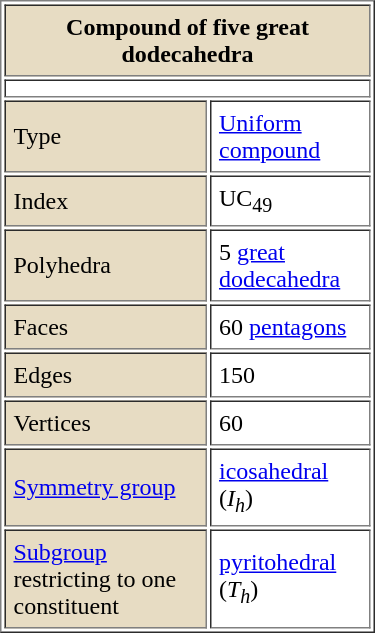<table border="1" bgcolor="#ffffff" cellpadding="5" align="right" style="margin-left:10px" width="250">
<tr>
<th bgcolor=#e7dcc3 colspan=2>Compound of five great dodecahedra</th>
</tr>
<tr>
<td align=center colspan=2></td>
</tr>
<tr>
<td bgcolor=#e7dcc3>Type</td>
<td><a href='#'>Uniform compound</a></td>
</tr>
<tr>
<td bgcolor=#e7dcc3>Index</td>
<td>UC<sub>49</sub></td>
</tr>
<tr>
<td bgcolor=#e7dcc3>Polyhedra</td>
<td>5 <a href='#'>great dodecahedra</a></td>
</tr>
<tr>
<td bgcolor=#e7dcc3>Faces</td>
<td>60 <a href='#'>pentagons</a></td>
</tr>
<tr>
<td bgcolor=#e7dcc3>Edges</td>
<td>150</td>
</tr>
<tr>
<td bgcolor=#e7dcc3>Vertices</td>
<td>60</td>
</tr>
<tr>
<td bgcolor=#e7dcc3><a href='#'>Symmetry group</a></td>
<td><a href='#'>icosahedral</a> (<em>I<sub>h</sub></em>)</td>
</tr>
<tr>
<td bgcolor=#e7dcc3><a href='#'>Subgroup</a> restricting to one constituent</td>
<td><a href='#'>pyritohedral</a> (<em>T<sub>h</sub></em>)</td>
</tr>
</table>
